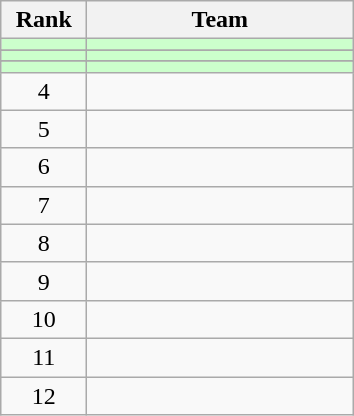<table class="wikitable" style="text-align: center">
<tr>
<th width=50>Rank</th>
<th width=170>Team</th>
</tr>
<tr bgcolor=ccffcc>
<td></td>
<td align=left></td>
</tr>
<tr>
</tr>
<tr bgcolor=ccffcc>
<td></td>
<td align=left></td>
</tr>
<tr>
</tr>
<tr bgcolor=ccffcc>
<td></td>
<td align=left></td>
</tr>
<tr>
<td>4</td>
<td align=left></td>
</tr>
<tr>
<td>5</td>
<td align=left></td>
</tr>
<tr>
<td>6</td>
<td align=left></td>
</tr>
<tr>
<td>7</td>
<td align=left></td>
</tr>
<tr>
<td>8</td>
<td align=left></td>
</tr>
<tr>
<td>9</td>
<td align=left></td>
</tr>
<tr>
<td>10</td>
<td align=left></td>
</tr>
<tr>
<td>11</td>
<td align=left></td>
</tr>
<tr>
<td>12</td>
<td align=left></td>
</tr>
</table>
